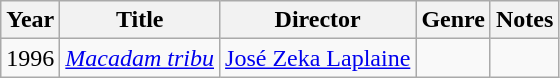<table class="wikitable sortable">
<tr>
<th>Year</th>
<th>Title</th>
<th>Director</th>
<th>Genre</th>
<th class="unsortable">Notes</th>
</tr>
<tr>
<td>1996</td>
<td><em><a href='#'>Macadam tribu</a></em></td>
<td><a href='#'>José Zeka Laplaine</a></td>
<td></td>
<td></td>
</tr>
</table>
